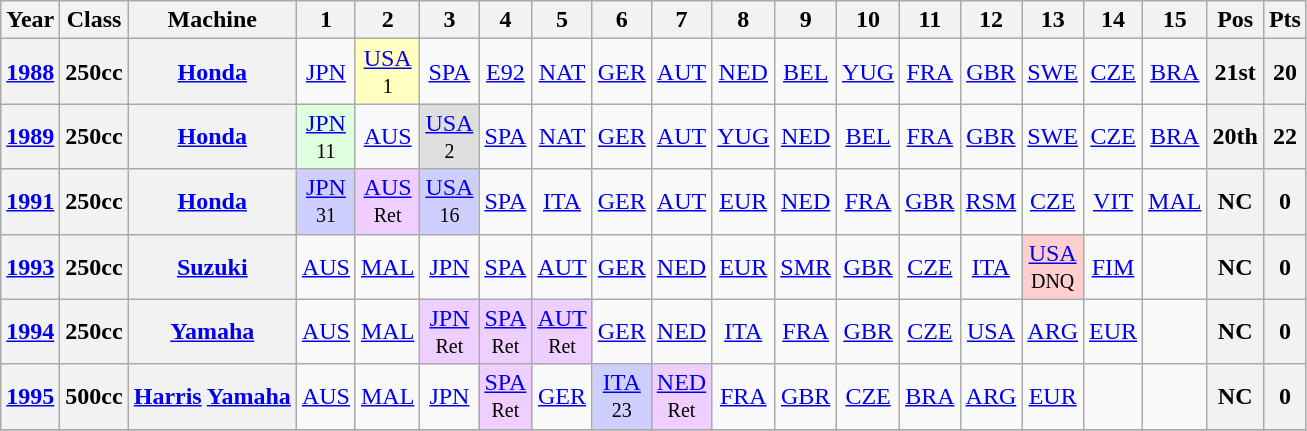<table class="wikitable" style="text-align:center">
<tr>
<th>Year</th>
<th>Class</th>
<th>Machine</th>
<th>1</th>
<th>2</th>
<th>3</th>
<th>4</th>
<th>5</th>
<th>6</th>
<th>7</th>
<th>8</th>
<th>9</th>
<th>10</th>
<th>11</th>
<th>12</th>
<th>13</th>
<th>14</th>
<th>15</th>
<th>Pos</th>
<th>Pts</th>
</tr>
<tr>
<th><a href='#'>1988</a></th>
<th>250cc</th>
<th><a href='#'>Honda</a></th>
<td><a href='#'>JPN</a></td>
<td style="background:#FFFFBF;"><a href='#'>USA</a><br><small>1</small></td>
<td><a href='#'>SPA</a></td>
<td><a href='#'>E92</a></td>
<td><a href='#'>NAT</a></td>
<td><a href='#'>GER</a></td>
<td><a href='#'>AUT</a></td>
<td><a href='#'>NED</a></td>
<td><a href='#'>BEL</a></td>
<td><a href='#'>YUG</a></td>
<td><a href='#'>FRA</a></td>
<td><a href='#'>GBR</a></td>
<td><a href='#'>SWE</a></td>
<td><a href='#'>CZE</a></td>
<td><a href='#'>BRA</a></td>
<th>21st</th>
<th>20</th>
</tr>
<tr>
<th><a href='#'>1989</a></th>
<th>250cc</th>
<th><a href='#'>Honda</a></th>
<td style="background:#dfffdf;"><a href='#'>JPN</a><br><small>11</small></td>
<td><a href='#'>AUS</a></td>
<td style="background:#DFDFDF;"><a href='#'>USA</a><br><small>2</small></td>
<td><a href='#'>SPA</a></td>
<td><a href='#'>NAT</a></td>
<td><a href='#'>GER</a></td>
<td><a href='#'>AUT</a></td>
<td><a href='#'>YUG</a></td>
<td><a href='#'>NED</a></td>
<td><a href='#'>BEL</a></td>
<td><a href='#'>FRA</a></td>
<td><a href='#'>GBR</a></td>
<td><a href='#'>SWE</a></td>
<td><a href='#'>CZE</a></td>
<td><a href='#'>BRA</a></td>
<th>20th</th>
<th>22</th>
</tr>
<tr>
<th><a href='#'>1991</a></th>
<th>250cc</th>
<th><a href='#'>Honda</a></th>
<td style="background:#CFCFFF;"><a href='#'>JPN</a><br><small>31</small></td>
<td style="background:#EFCFFF;"><a href='#'>AUS</a><br><small>Ret</small></td>
<td style="background:#CFCFFF;"><a href='#'>USA</a><br><small>16</small></td>
<td><a href='#'>SPA</a></td>
<td><a href='#'>ITA</a></td>
<td><a href='#'>GER</a></td>
<td><a href='#'>AUT</a></td>
<td><a href='#'>EUR</a></td>
<td><a href='#'>NED</a></td>
<td><a href='#'>FRA</a></td>
<td><a href='#'>GBR</a></td>
<td><a href='#'>RSM</a></td>
<td><a href='#'>CZE</a></td>
<td><a href='#'>VIT</a></td>
<td><a href='#'>MAL</a></td>
<th>NC</th>
<th>0</th>
</tr>
<tr>
<th><a href='#'>1993</a></th>
<th>250cc</th>
<th><a href='#'>Suzuki</a></th>
<td><a href='#'>AUS</a></td>
<td><a href='#'>MAL</a></td>
<td><a href='#'>JPN</a></td>
<td><a href='#'>SPA</a></td>
<td><a href='#'>AUT</a></td>
<td><a href='#'>GER</a></td>
<td><a href='#'>NED</a></td>
<td><a href='#'>EUR</a></td>
<td><a href='#'>SMR</a></td>
<td><a href='#'>GBR</a></td>
<td><a href='#'>CZE</a></td>
<td><a href='#'>ITA</a></td>
<td style="background:#FFCFCF;"><a href='#'>USA</a><br><small>DNQ</small></td>
<td><a href='#'>FIM</a></td>
<td></td>
<th>NC</th>
<th>0</th>
</tr>
<tr>
<th><a href='#'>1994</a></th>
<th>250cc</th>
<th><a href='#'>Yamaha</a></th>
<td><a href='#'>AUS</a></td>
<td><a href='#'>MAL</a></td>
<td style="background:#EFCFFF;"><a href='#'>JPN</a><br><small>Ret</small></td>
<td style="background:#EFCFFF;"><a href='#'>SPA</a><br><small>Ret</small></td>
<td style="background:#EFCFFF;"><a href='#'>AUT</a><br><small>Ret</small></td>
<td><a href='#'>GER</a></td>
<td><a href='#'>NED</a></td>
<td><a href='#'>ITA</a></td>
<td><a href='#'>FRA</a></td>
<td><a href='#'>GBR</a></td>
<td><a href='#'>CZE</a></td>
<td><a href='#'>USA</a></td>
<td><a href='#'>ARG</a></td>
<td><a href='#'>EUR</a></td>
<td></td>
<th>NC</th>
<th>0</th>
</tr>
<tr>
<th><a href='#'>1995</a></th>
<th>500cc</th>
<th><a href='#'>Harris</a> <a href='#'>Yamaha</a></th>
<td><a href='#'>AUS</a></td>
<td><a href='#'>MAL</a></td>
<td><a href='#'>JPN</a></td>
<td style="background:#EFCFFF;"><a href='#'>SPA</a><br><small>Ret</small></td>
<td><a href='#'>GER</a></td>
<td style="background:#CFCFFF;"><a href='#'>ITA</a><br><small>23</small></td>
<td style="background:#EFCFFF;"><a href='#'>NED</a><br><small>Ret</small></td>
<td><a href='#'>FRA</a></td>
<td><a href='#'>GBR</a></td>
<td><a href='#'>CZE</a></td>
<td><a href='#'>BRA</a></td>
<td><a href='#'>ARG</a></td>
<td><a href='#'>EUR</a></td>
<td></td>
<td></td>
<th>NC</th>
<th>0</th>
</tr>
<tr>
</tr>
</table>
